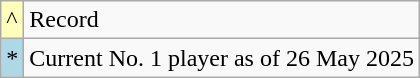<table class=wikitable>
<tr>
<td style="background:#ffffbb">^</td>
<td>Record</td>
</tr>
<tr>
<td style="background:lightblue;">*</td>
<td>Current No. 1 player as of 26 May 2025</td>
</tr>
</table>
